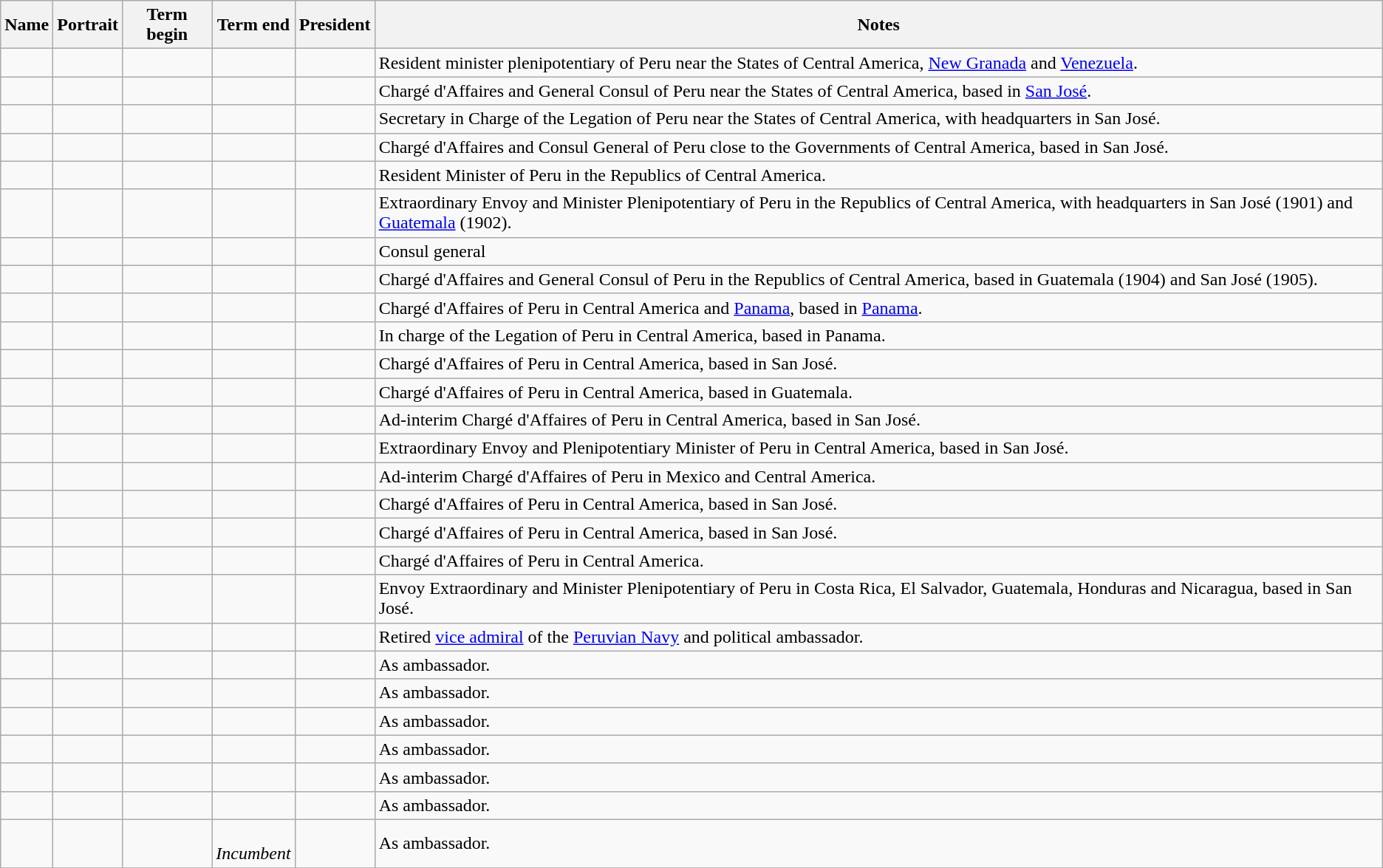<table class="wikitable sortable"  text-align:center;">
<tr>
<th>Name</th>
<th class="unsortable">Portrait</th>
<th>Term begin</th>
<th>Term end</th>
<th>President</th>
<th class="unsortable">Notes</th>
</tr>
<tr>
<td></td>
<td></td>
<td></td>
<td></td>
<td></td>
<td>Resident minister plenipotentiary of Peru near the States of Central America, <a href='#'>New Granada</a> and <a href='#'>Venezuela</a>.</td>
</tr>
<tr>
<td></td>
<td></td>
<td></td>
<td></td>
<td></td>
<td>Chargé d'Affaires and General Consul of Peru near the States of Central America, based in <a href='#'>San José</a>.</td>
</tr>
<tr>
<td></td>
<td></td>
<td></td>
<td></td>
<td></td>
<td>Secretary in Charge of the Legation of Peru near the States of Central America, with headquarters in San José.</td>
</tr>
<tr>
<td></td>
<td></td>
<td></td>
<td></td>
<td></td>
<td>Chargé d'Affaires and Consul General of Peru close to the Governments of Central America, based in San José.</td>
</tr>
<tr>
<td></td>
<td></td>
<td></td>
<td></td>
<td></td>
<td>Resident Minister of Peru in the Republics of Central America.</td>
</tr>
<tr>
<td></td>
<td></td>
<td></td>
<td></td>
<td></td>
<td>Extraordinary Envoy and Minister Plenipotentiary of Peru in the Republics of Central America, with headquarters in San José (1901) and <a href='#'>Guatemala</a> (1902).</td>
</tr>
<tr>
<td></td>
<td></td>
<td></td>
<td></td>
<td></td>
<td>Consul general</td>
</tr>
<tr>
<td></td>
<td></td>
<td></td>
<td></td>
<td></td>
<td>Chargé d'Affaires and General Consul of Peru in the Republics of Central America, based in Guatemala (1904) and San José (1905).</td>
</tr>
<tr>
<td></td>
<td></td>
<td></td>
<td></td>
<td></td>
<td>Chargé d'Affaires of Peru in Central America and <a href='#'>Panama</a>, based in <a href='#'>Panama</a>.</td>
</tr>
<tr>
<td></td>
<td></td>
<td></td>
<td></td>
<td></td>
<td>In charge of the Legation of Peru in Central America, based in Panama.</td>
</tr>
<tr>
<td></td>
<td></td>
<td></td>
<td></td>
<td></td>
<td>Chargé d'Affaires of Peru in Central America, based in San José.</td>
</tr>
<tr>
<td></td>
<td></td>
<td></td>
<td></td>
<td></td>
<td>Chargé d'Affaires of Peru in Central America, based in Guatemala.</td>
</tr>
<tr>
<td></td>
<td></td>
<td></td>
<td></td>
<td></td>
<td>Ad-interim Chargé d'Affaires of Peru in Central America, based in San José.</td>
</tr>
<tr>
<td></td>
<td></td>
<td></td>
<td></td>
<td></td>
<td>Extraordinary Envoy and Plenipotentiary Minister of Peru in Central America, based in San José.</td>
</tr>
<tr>
<td></td>
<td></td>
<td></td>
<td></td>
<td></td>
<td>Ad-interim Chargé d'Affaires of Peru in Mexico and Central America.</td>
</tr>
<tr>
<td></td>
<td></td>
<td></td>
<td></td>
<td></td>
<td>Chargé d'Affaires of Peru in Central America, based in San José.</td>
</tr>
<tr>
<td></td>
<td></td>
<td></td>
<td></td>
<td></td>
<td>Chargé d'Affaires of Peru in Central America, based in San José.</td>
</tr>
<tr>
<td></td>
<td></td>
<td></td>
<td></td>
<td></td>
<td>Chargé d'Affaires of Peru in Central America.</td>
</tr>
<tr>
<td></td>
<td></td>
<td></td>
<td></td>
<td></td>
<td>Envoy Extraordinary and Minister Plenipotentiary of Peru in Costa Rica, El Salvador, Guatemala, Honduras and Nicaragua, based in San José.</td>
</tr>
<tr>
<td></td>
<td></td>
<td></td>
<td></td>
<td></td>
<td>Retired <a href='#'>vice admiral</a> of the <a href='#'>Peruvian Navy</a> and political ambassador.</td>
</tr>
<tr>
<td></td>
<td></td>
<td></td>
<td></td>
<td></td>
<td>As ambassador.</td>
</tr>
<tr>
<td></td>
<td></td>
<td></td>
<td></td>
<td></td>
<td>As ambassador.</td>
</tr>
<tr>
<td></td>
<td></td>
<td></td>
<td></td>
<td></td>
<td>As ambassador.</td>
</tr>
<tr>
<td></td>
<td></td>
<td></td>
<td></td>
<td></td>
<td>As ambassador.</td>
</tr>
<tr>
<td></td>
<td></td>
<td></td>
<td></td>
<td></td>
<td>As ambassador.</td>
</tr>
<tr>
<td></td>
<td></td>
<td></td>
<td></td>
<td></td>
<td>As ambassador.</td>
</tr>
<tr>
<td></td>
<td></td>
<td><br></td>
<td><br><em>Incumbent</em></td>
<td></td>
<td>As ambassador.</td>
</tr>
<tr>
</tr>
</table>
